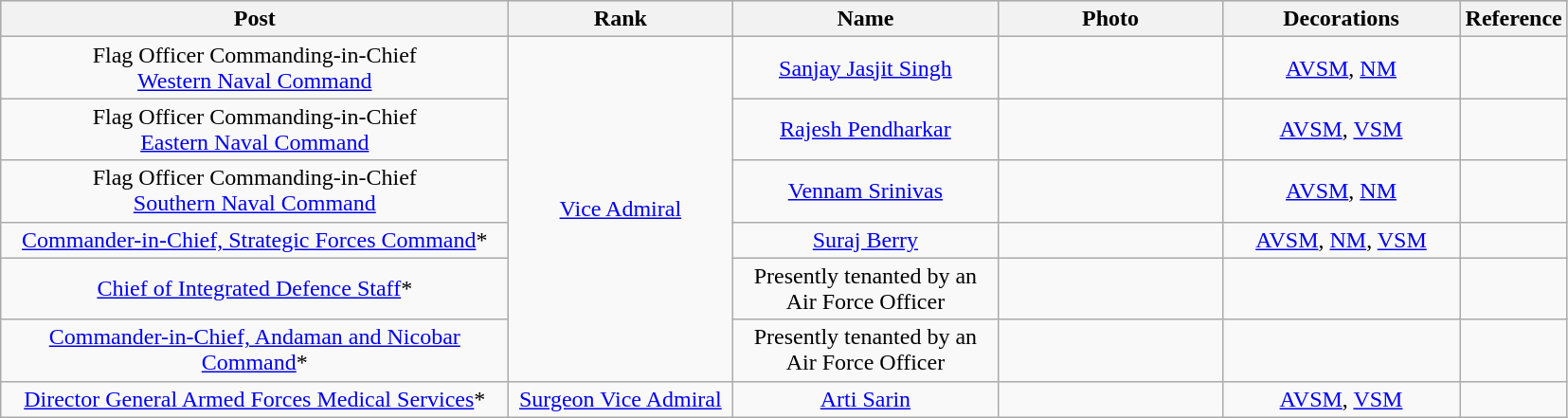<table class="wikitable" style="text-align:center">
<tr style="background:#cccccc">
<th scope="col" style="width: 350px;">Post</th>
<th scope="col" style="width: 150px;">Rank</th>
<th scope="col" style="width: 180px;">Name</th>
<th scope="col" style="width: 150px;">Photo</th>
<th scope="col" style="width: 160px;">Decorations</th>
<th scope="col" style="width: 5px;">Reference</th>
</tr>
<tr>
<td>Flag Officer Commanding-in-Chief<br><a href='#'>Western Naval Command</a></td>
<td rowspan="6"><a href='#'>Vice Admiral</a></td>
<td><a href='#'>Sanjay Jasjit Singh</a></td>
<td></td>
<td><a href='#'>AVSM</a>, <a href='#'>NM</a></td>
<td></td>
</tr>
<tr>
<td>Flag Officer Commanding-in-Chief<br><a href='#'>Eastern Naval Command</a></td>
<td><a href='#'>Rajesh Pendharkar</a></td>
<td></td>
<td><a href='#'>AVSM</a>, <a href='#'>VSM</a></td>
<td></td>
</tr>
<tr>
<td>Flag Officer Commanding-in-Chief<br><a href='#'>Southern Naval Command</a></td>
<td><a href='#'>Vennam Srinivas</a></td>
<td></td>
<td><a href='#'>AVSM</a>, <a href='#'>NM</a></td>
<td></td>
</tr>
<tr>
<td><a href='#'>Commander-in-Chief, Strategic Forces Command</a>*</td>
<td><a href='#'>Suraj Berry</a></td>
<td></td>
<td><a href='#'>AVSM</a>, <a href='#'>NM</a>, <a href='#'>VSM</a></td>
<td></td>
</tr>
<tr>
<td><a href='#'>Chief of Integrated Defence Staff</a>*</td>
<td>Presently tenanted by an Air Force Officer</td>
<td></td>
<td></td>
</tr>
<tr>
<td><a href='#'>Commander-in-Chief, Andaman and Nicobar Command</a>*</td>
<td>Presently tenanted by an Air Force Officer</td>
<td></td>
<td></td>
<td></td>
</tr>
<tr>
<td><a href='#'>Director General Armed Forces Medical Services</a>*</td>
<td><a href='#'>Surgeon Vice Admiral</a></td>
<td><a href='#'>Arti Sarin</a></td>
<td></td>
<td><a href='#'>AVSM</a>, <a href='#'>VSM</a></td>
<td></td>
</tr>
</table>
